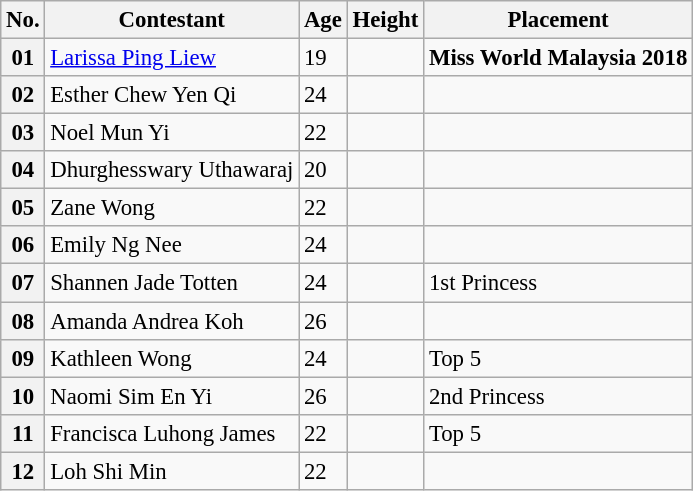<table class="wikitable sortable" style="font-size:95%;">
<tr>
<th>No.</th>
<th>Contestant</th>
<th>Age</th>
<th>Height</th>
<th>Placement</th>
</tr>
<tr>
<th>01</th>
<td><a href='#'>Larissa Ping Liew</a></td>
<td>19</td>
<td></td>
<td><strong>Miss World Malaysia 2018</strong></td>
</tr>
<tr>
<th>02</th>
<td>Esther Chew Yen Qi</td>
<td>24</td>
<td></td>
<td></td>
</tr>
<tr>
<th>03</th>
<td>Noel Mun Yi</td>
<td>22</td>
<td></td>
<td></td>
</tr>
<tr>
<th>04</th>
<td>Dhurghesswary Uthawaraj</td>
<td>20</td>
<td></td>
<td></td>
</tr>
<tr>
<th>05</th>
<td>Zane Wong</td>
<td>22</td>
<td></td>
<td></td>
</tr>
<tr>
<th>06</th>
<td>Emily Ng Nee</td>
<td>24</td>
<td></td>
<td></td>
</tr>
<tr>
<th>07</th>
<td>Shannen Jade Totten</td>
<td>24</td>
<td></td>
<td>1st Princess</td>
</tr>
<tr>
<th>08</th>
<td>Amanda Andrea Koh</td>
<td>26</td>
<td></td>
<td></td>
</tr>
<tr>
<th>09</th>
<td>Kathleen Wong</td>
<td>24</td>
<td></td>
<td>Top 5</td>
</tr>
<tr>
<th>10</th>
<td>Naomi Sim En Yi</td>
<td>26</td>
<td></td>
<td>2nd Princess</td>
</tr>
<tr>
<th>11</th>
<td>Francisca Luhong James</td>
<td>22</td>
<td></td>
<td>Top 5</td>
</tr>
<tr>
<th>12</th>
<td>Loh Shi Min</td>
<td>22</td>
<td></td>
<td></td>
</tr>
</table>
